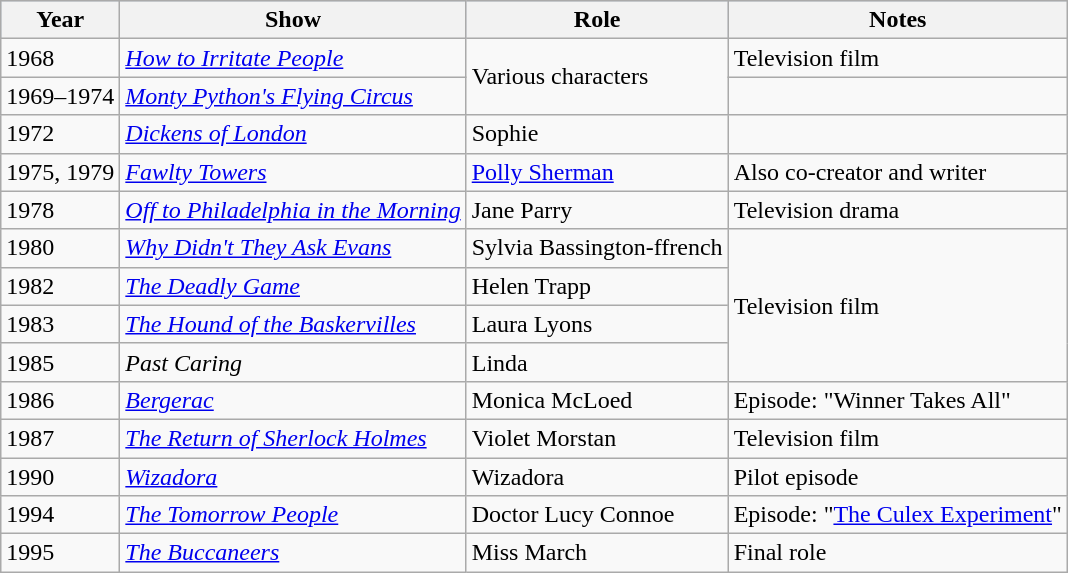<table class="wikitable">
<tr style="background:#b0c4de; text-align:center;">
<th>Year</th>
<th>Show</th>
<th>Role</th>
<th>Notes</th>
</tr>
<tr>
<td>1968</td>
<td><em><a href='#'>How to Irritate People</a></em></td>
<td rowspan="2">Various characters</td>
<td>Television film</td>
</tr>
<tr>
<td>1969–1974</td>
<td><em><a href='#'>Monty Python's Flying Circus</a></em></td>
<td></td>
</tr>
<tr>
<td>1972</td>
<td><em><a href='#'>Dickens of London</a></em></td>
<td>Sophie</td>
<td></td>
</tr>
<tr>
<td>1975, 1979</td>
<td><em><a href='#'>Fawlty Towers</a></em></td>
<td><a href='#'>Polly Sherman</a></td>
<td>Also co-creator and writer</td>
</tr>
<tr>
<td>1978</td>
<td><em><a href='#'>Off to Philadelphia in the Morning</a></em></td>
<td>Jane Parry</td>
<td>Television drama</td>
</tr>
<tr>
<td>1980</td>
<td><em><a href='#'>Why Didn't They Ask Evans</a></em></td>
<td>Sylvia Bassington-ffrench</td>
<td rowspan="4">Television film</td>
</tr>
<tr>
<td>1982</td>
<td><em><a href='#'>The Deadly Game</a></em></td>
<td>Helen Trapp</td>
</tr>
<tr>
<td>1983</td>
<td><em><a href='#'>The Hound of the Baskervilles</a></em></td>
<td>Laura Lyons</td>
</tr>
<tr>
<td>1985</td>
<td><em>Past Caring</em></td>
<td>Linda</td>
</tr>
<tr>
<td>1986</td>
<td><em><a href='#'>Bergerac</a></em></td>
<td>Monica McLoed</td>
<td>Episode: "Winner Takes All"</td>
</tr>
<tr>
<td>1987</td>
<td><em><a href='#'>The Return of Sherlock Holmes</a></em></td>
<td>Violet Morstan</td>
<td>Television film</td>
</tr>
<tr>
<td>1990</td>
<td><em><a href='#'>Wizadora</a></em></td>
<td>Wizadora</td>
<td>Pilot episode</td>
</tr>
<tr>
<td>1994</td>
<td><em><a href='#'>The Tomorrow People</a></em></td>
<td>Doctor Lucy Connoe</td>
<td>Episode: "<a href='#'>The Culex Experiment</a>"</td>
</tr>
<tr>
<td>1995</td>
<td><em><a href='#'>The Buccaneers</a></em></td>
<td>Miss March</td>
<td>Final role</td>
</tr>
</table>
